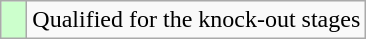<table class="wikitable">
<tr>
<td width=10px bgcolor="#ccffcc"></td>
<td>Qualified for the knock-out stages</td>
</tr>
</table>
